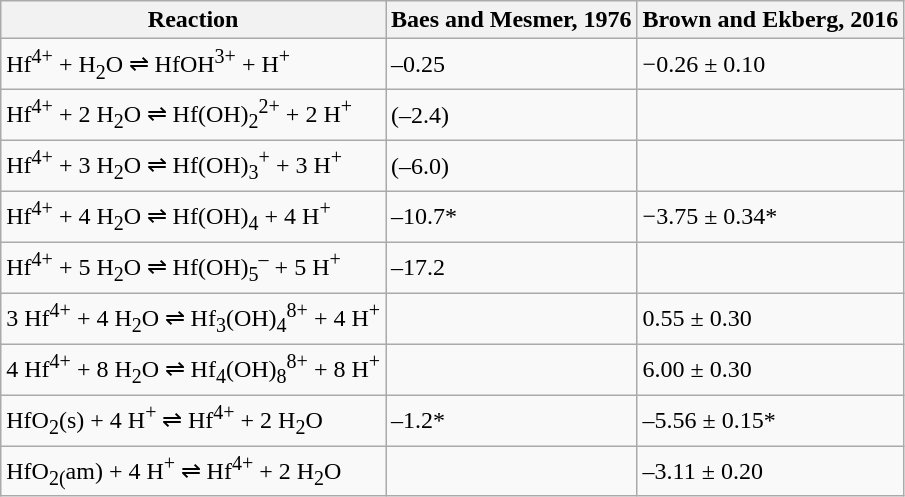<table class="wikitable">
<tr>
<th>Reaction</th>
<th>Baes and Mesmer, 1976</th>
<th>Brown and Ekberg, 2016</th>
</tr>
<tr>
<td>Hf<sup>4+</sup> + H<sub>2</sub>O ⇌ HfOH<sup>3+</sup> + H<sup>+</sup></td>
<td>–0.25</td>
<td>−0.26 ± 0.10</td>
</tr>
<tr>
<td>Hf<sup>4+</sup> + 2 H<sub>2</sub>O ⇌ Hf(OH)<sub>2</sub><sup>2+</sup> + 2 H<sup>+</sup></td>
<td>(–2.4)</td>
<td></td>
</tr>
<tr>
<td>Hf<sup>4+</sup> + 3 H<sub>2</sub>O ⇌ Hf(OH)<sub>3</sub><sup>+</sup> + 3 H<sup>+</sup></td>
<td>(–6.0)</td>
<td></td>
</tr>
<tr>
<td>Hf<sup>4+</sup> + 4 H<sub>2</sub>O ⇌ Hf(OH)<sub>4</sub> + 4 H<sup>+</sup></td>
<td>–10.7*</td>
<td>−3.75 ± 0.34*</td>
</tr>
<tr>
<td>Hf<sup>4+</sup> + 5 H<sub>2</sub>O ⇌ Hf(OH)<sub>5</sub><sup>–</sup> + 5 H<sup>+</sup></td>
<td>–17.2</td>
<td></td>
</tr>
<tr>
<td>3 Hf<sup>4+</sup> + 4 H<sub>2</sub>O ⇌ Hf<sub>3</sub>(OH)<sub>4</sub><sup>8+</sup> + 4 H<sup>+</sup></td>
<td></td>
<td>0.55 ± 0.30</td>
</tr>
<tr>
<td>4 Hf<sup>4+</sup> + 8 H<sub>2</sub>O ⇌ Hf<sub>4</sub>(OH)<sub>8</sub><sup>8+</sup> + 8 H<sup>+</sup></td>
<td></td>
<td>6.00 ± 0.30</td>
</tr>
<tr>
<td>HfO<sub>2</sub>(s) + 4 H<sup>+</sup> ⇌ Hf<sup>4+</sup> + 2 H<sub>2</sub>O</td>
<td>–1.2*</td>
<td>–5.56 ± 0.15*</td>
</tr>
<tr>
<td>HfO<sub>2(</sub>am) + 4 H<sup>+</sup> ⇌ Hf<sup>4+</sup> + 2 H<sub>2</sub>O</td>
<td></td>
<td>–3.11 ± 0.20</td>
</tr>
</table>
